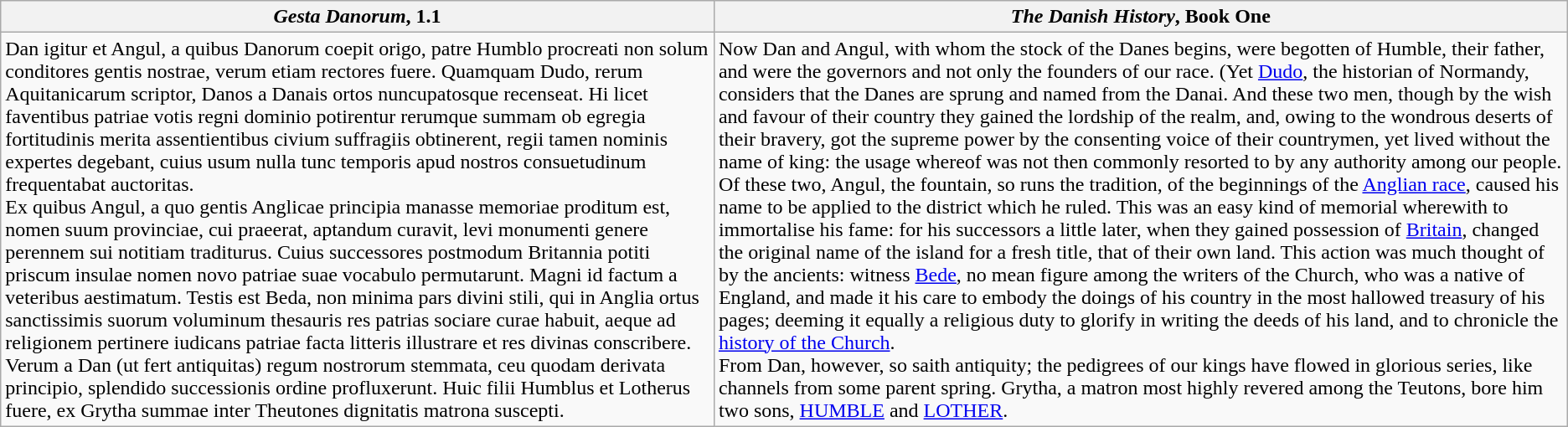<table class="wikitable">
<tr>
<th><em>Gesta Danorum</em>, 1.1</th>
<th><em>The Danish History</em>, Book One</th>
</tr>
<tr>
<td>Dan igitur et Angul, a quibus Danorum coepit origo, patre Humblo procreati non solum conditores gentis nostrae, verum etiam rectores fuere. Quamquam Dudo, rerum Aquitanicarum scriptor, Danos a Danais ortos nuncupatosque recenseat. Hi licet faventibus patriae votis regni dominio potirentur rerumque summam ob egregia fortitudinis merita assentientibus civium suffragiis obtinerent, regii tamen nominis expertes degebant, cuius usum nulla tunc temporis apud nostros consuetudinum frequentabat auctoritas.<br>Ex quibus Angul, a quo gentis Anglicae principia manasse memoriae proditum est, nomen suum provinciae, cui praeerat, aptandum curavit, levi monumenti genere perennem sui notitiam traditurus. Cuius successores postmodum Britannia potiti priscum insulae nomen novo patriae suae vocabulo permutarunt. Magni id factum a veteribus aestimatum. Testis est Beda, non minima pars divini stili, qui in Anglia ortus sanctissimis suorum voluminum thesauris res patrias sociare curae habuit, aeque ad religionem pertinere iudicans patriae facta litteris illustrare et res divinas conscribere.<br>Verum a Dan (ut fert antiquitas) regum nostrorum stemmata, ceu quodam derivata principio, splendido successionis ordine profluxerunt. Huic filii Humblus et Lotherus fuere, ex Grytha summae inter Theutones dignitatis matrona suscepti.</td>
<td>Now Dan and Angul, with whom the stock of the Danes begins, were begotten of Humble, their father, and were the governors and not only the founders of our race. (Yet <a href='#'>Dudo</a>, the historian of Normandy, considers that the Danes are sprung and named from the Danai. And these two men, though by the wish and favour of their country they gained the lordship of the realm, and, owing to the wondrous deserts of their bravery, got the supreme power by the consenting voice of their countrymen, yet lived without the name of king: the usage whereof was not then commonly resorted to by any authority among our people.<br>Of these two, Angul, the fountain, so runs the tradition, of the beginnings of the <a href='#'>Anglian race</a>, caused his name to be applied to the district which he ruled. This was an easy kind of memorial wherewith to immortalise his fame: for his successors a little later, when they gained possession of <a href='#'>Britain</a>, changed the original name of the island for a fresh title, that of their own land. This action was much thought of by the ancients: witness <a href='#'>Bede</a>, no mean figure among the writers of the Church, who was a native of England, and made it his care to embody the doings of his country in the most hallowed treasury of his pages; deeming it equally a religious duty to glorify in writing the deeds of his land, and to chronicle the <a href='#'>history of the Church</a>.<br>From Dan, however, so saith antiquity; the pedigrees of our kings have flowed in glorious series, like channels from some parent spring. Grytha, a matron most highly revered among the Teutons, bore him two sons, <a href='#'>HUMBLE</a> and <a href='#'>LOTHER</a>.</td>
</tr>
</table>
